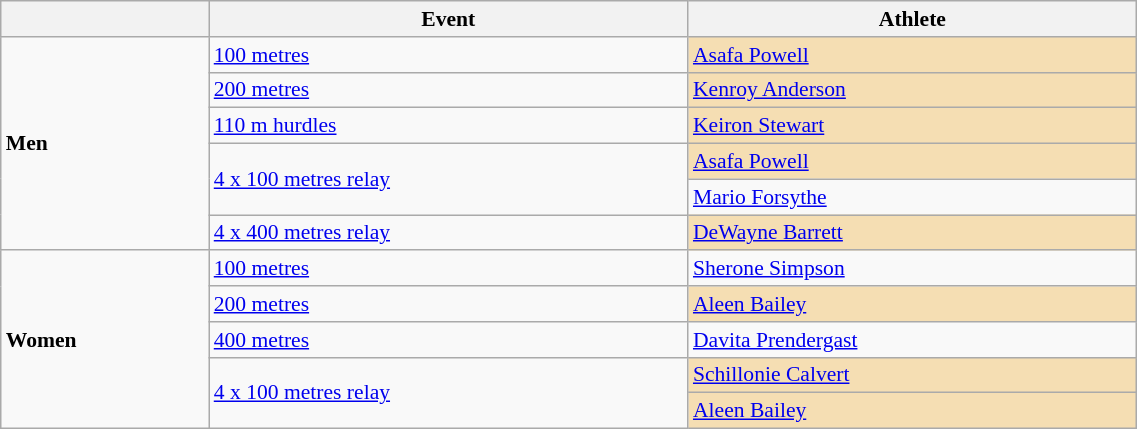<table class=wikitable style="font-size:90%" width=60%>
<tr>
<th></th>
<th>Event</th>
<th>Athlete</th>
</tr>
<tr>
<td rowspan=6><strong>Men</strong></td>
<td><a href='#'>100 metres</a></td>
<td bgcolor="wheat"><a href='#'>Asafa Powell</a></td>
</tr>
<tr>
<td><a href='#'>200 metres</a></td>
<td bgcolor="wheat"><a href='#'>Kenroy Anderson</a></td>
</tr>
<tr>
<td><a href='#'>110 m hurdles</a></td>
<td bgcolor="wheat"><a href='#'>Keiron Stewart</a></td>
</tr>
<tr>
<td rowspan=2><a href='#'>4 x 100 metres relay</a></td>
<td bgcolor="wheat"><a href='#'>Asafa Powell</a></td>
</tr>
<tr>
<td><a href='#'>Mario Forsythe</a></td>
</tr>
<tr>
<td><a href='#'>4 x 400 metres relay</a></td>
<td bgcolor="wheat"><a href='#'>DeWayne Barrett</a></td>
</tr>
<tr>
<td rowspan=5><strong>Women</strong></td>
<td><a href='#'>100 metres</a></td>
<td><a href='#'>Sherone Simpson</a></td>
</tr>
<tr>
<td><a href='#'>200 metres</a></td>
<td bgcolor="wheat"><a href='#'>Aleen Bailey</a></td>
</tr>
<tr>
<td><a href='#'>400 metres</a></td>
<td><a href='#'>Davita Prendergast</a></td>
</tr>
<tr>
<td rowspan=2><a href='#'>4 x 100 metres relay</a></td>
<td bgcolor="wheat"><a href='#'>Schillonie Calvert</a></td>
</tr>
<tr>
<td bgcolor="wheat"><a href='#'>Aleen Bailey</a></td>
</tr>
</table>
